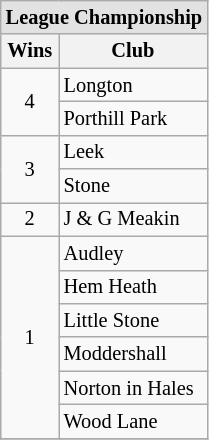<table class=wikitable style="font-size:85%">
<tr>
<td bgcolor="#e2e2e2" colspan=2 style="text-align: center;"><strong>League Championship</strong></td>
</tr>
<tr>
<th>Wins</th>
<th>Club</th>
</tr>
<tr>
<td rowspan=2 style="text-align: center;">4</td>
<td>Longton</td>
</tr>
<tr>
<td>Porthill Park</td>
</tr>
<tr>
<td rowspan=2 style="text-align: center;">3</td>
<td>Leek</td>
</tr>
<tr>
<td>Stone</td>
</tr>
<tr>
<td rowspan=1 style="text-align: center;">2</td>
<td>J & G Meakin</td>
</tr>
<tr>
<td rowspan=6 style="text-align: center;">1</td>
<td>Audley</td>
</tr>
<tr>
<td>Hem Heath</td>
</tr>
<tr>
<td>Little Stone</td>
</tr>
<tr>
<td>Moddershall</td>
</tr>
<tr>
<td>Norton in Hales</td>
</tr>
<tr>
<td>Wood Lane</td>
</tr>
<tr>
</tr>
</table>
